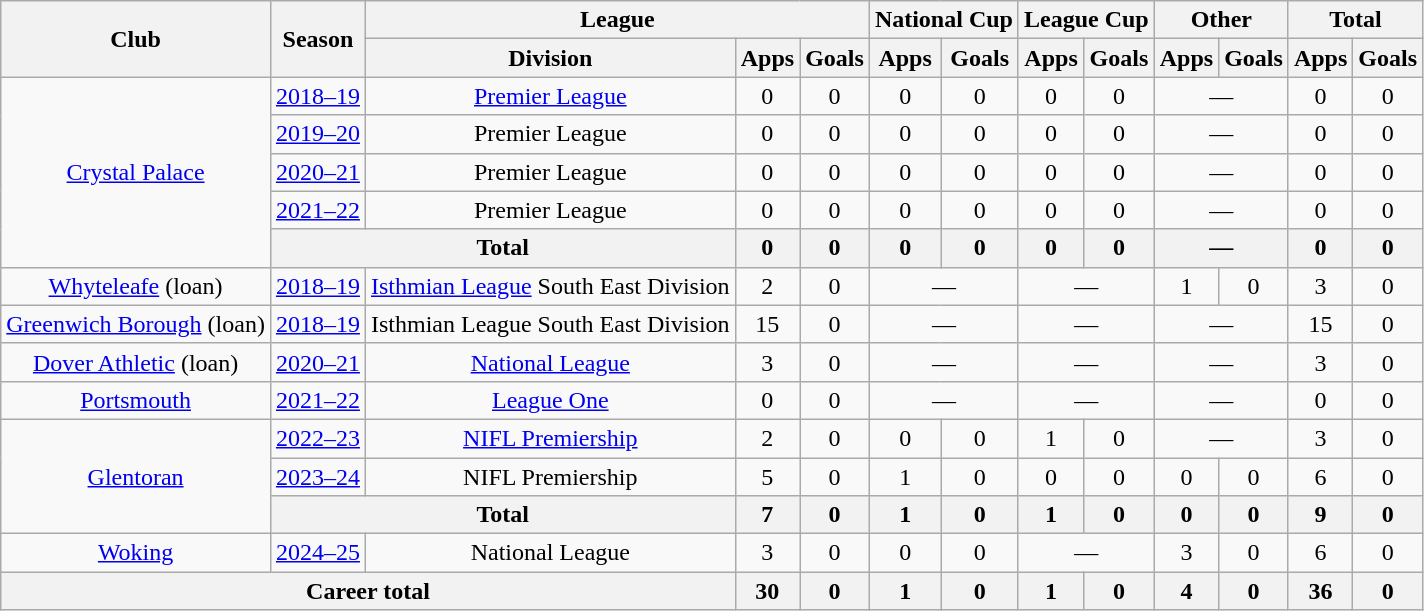<table class="wikitable" style="text-align:center">
<tr>
<th rowspan="2">Club</th>
<th rowspan="2">Season</th>
<th colspan="3">League</th>
<th colspan="2">National Cup</th>
<th colspan="2">League Cup</th>
<th colspan="2">Other</th>
<th colspan="2">Total</th>
</tr>
<tr>
<th>Division</th>
<th>Apps</th>
<th>Goals</th>
<th>Apps</th>
<th>Goals</th>
<th>Apps</th>
<th>Goals</th>
<th>Apps</th>
<th>Goals</th>
<th>Apps</th>
<th>Goals</th>
</tr>
<tr>
<td rowspan="5"><a href='#'>Crystal Palace</a></td>
<td><a href='#'>2018–19</a></td>
<td><a href='#'>Premier League</a></td>
<td>0</td>
<td>0</td>
<td>0</td>
<td>0</td>
<td>0</td>
<td>0</td>
<td colspan="2">—</td>
<td>0</td>
<td>0</td>
</tr>
<tr>
<td><a href='#'>2019–20</a></td>
<td>Premier League</td>
<td>0</td>
<td>0</td>
<td>0</td>
<td>0</td>
<td>0</td>
<td>0</td>
<td colspan="2">—</td>
<td>0</td>
<td>0</td>
</tr>
<tr>
<td><a href='#'>2020–21</a></td>
<td>Premier League</td>
<td>0</td>
<td>0</td>
<td>0</td>
<td>0</td>
<td>0</td>
<td>0</td>
<td colspan="2">—</td>
<td>0</td>
<td>0</td>
</tr>
<tr>
<td><a href='#'>2021–22</a></td>
<td>Premier League</td>
<td>0</td>
<td>0</td>
<td>0</td>
<td>0</td>
<td>0</td>
<td>0</td>
<td colspan="2">—</td>
<td>0</td>
<td>0</td>
</tr>
<tr>
<th colspan=2>Total</th>
<th>0</th>
<th>0</th>
<th>0</th>
<th>0</th>
<th>0</th>
<th>0</th>
<th colspan="2">—</th>
<th>0</th>
<th>0</th>
</tr>
<tr>
<td><a href='#'>Whyteleafe</a> (loan)</td>
<td><a href='#'>2018–19</a></td>
<td><a href='#'>Isthmian League</a> South East Division</td>
<td>2</td>
<td>0</td>
<td colspan="2">—</td>
<td colspan="2">—</td>
<td>1</td>
<td>0</td>
<td>3</td>
<td>0</td>
</tr>
<tr>
<td><a href='#'>Greenwich Borough</a> (loan)</td>
<td><a href='#'>2018–19</a></td>
<td>Isthmian League South East Division</td>
<td>15</td>
<td>0</td>
<td colspan="2">—</td>
<td colspan="2">—</td>
<td colspan="2">—</td>
<td>15</td>
<td>0</td>
</tr>
<tr>
<td><a href='#'>Dover Athletic</a> (loan)</td>
<td><a href='#'>2020–21</a></td>
<td><a href='#'>National League</a></td>
<td>3</td>
<td>0</td>
<td colspan="2">—</td>
<td colspan="2">—</td>
<td colspan="2">—</td>
<td>3</td>
<td>0</td>
</tr>
<tr>
<td><a href='#'>Portsmouth</a></td>
<td><a href='#'>2021–22</a></td>
<td><a href='#'>League One</a></td>
<td>0</td>
<td>0</td>
<td colspan="2">—</td>
<td colspan="2">—</td>
<td colspan="2">—</td>
<td>0</td>
<td>0</td>
</tr>
<tr>
<td rowspan="3"><a href='#'>Glentoran</a></td>
<td><a href='#'>2022–23</a></td>
<td><a href='#'>NIFL Premiership</a></td>
<td>2</td>
<td>0</td>
<td>0</td>
<td>0</td>
<td>1</td>
<td>0</td>
<td colspan="2">—</td>
<td>3</td>
<td>0</td>
</tr>
<tr>
<td><a href='#'>2023–24</a></td>
<td>NIFL Premiership</td>
<td>5</td>
<td>0</td>
<td>1</td>
<td>0</td>
<td>0</td>
<td>0</td>
<td>0</td>
<td>0</td>
<td>6</td>
<td>0</td>
</tr>
<tr>
<th colspan=2>Total</th>
<th>7</th>
<th>0</th>
<th>1</th>
<th>0</th>
<th>1</th>
<th>0</th>
<th>0</th>
<th>0</th>
<th>9</th>
<th>0</th>
</tr>
<tr>
<td><a href='#'>Woking</a></td>
<td><a href='#'>2024–25</a></td>
<td>National League</td>
<td>3</td>
<td>0</td>
<td>0</td>
<td>0</td>
<td colspan="2">—</td>
<td>3</td>
<td>0</td>
<td>6</td>
<td>0</td>
</tr>
<tr>
<th colspan=3>Career total</th>
<th>30</th>
<th>0</th>
<th>1</th>
<th>0</th>
<th>1</th>
<th>0</th>
<th>4</th>
<th>0</th>
<th>36</th>
<th>0</th>
</tr>
</table>
